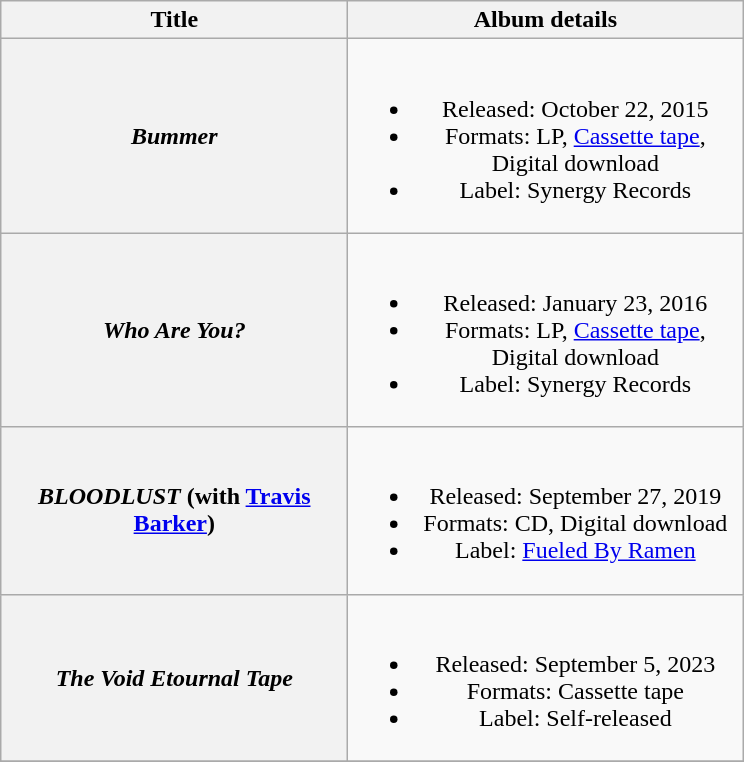<table class="wikitable plainrowheaders" style="text-align:center;">
<tr>
<th scope="col" style="width:14em;">Title</th>
<th scope="col" style="width:16em;">Album details</th>
</tr>
<tr>
<th scope="row"><em>Bummer</em></th>
<td><br><ul><li>Released: October 22, 2015</li><li>Formats: LP, <a href='#'>Cassette tape</a>, Digital download</li><li>Label: Synergy Records</li></ul></td>
</tr>
<tr>
<th scope="row"><em>Who Are You?</em></th>
<td><br><ul><li>Released: January 23, 2016</li><li>Formats: LP, <a href='#'>Cassette tape</a>, Digital download</li><li>Label: Synergy Records</li></ul></td>
</tr>
<tr>
<th scope="row"><em>BLOODLUST</em> (with <a href='#'>Travis Barker</a>)</th>
<td><br><ul><li>Released: September 27, 2019</li><li>Formats: CD, Digital download</li><li>Label: <a href='#'>Fueled By Ramen</a></li></ul></td>
</tr>
<tr>
<th scope="row"><em>The Void Etournal Tape</em></th>
<td><br><ul><li>Released: September 5, 2023</li><li>Formats: Cassette tape</li><li>Label: Self-released</li></ul></td>
</tr>
<tr>
</tr>
</table>
